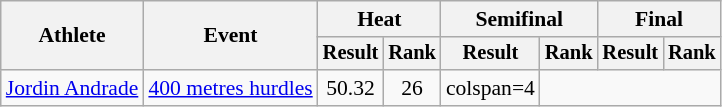<table class="wikitable" style="font-size:90%">
<tr>
<th rowspan="2">Athlete</th>
<th rowspan="2">Event</th>
<th colspan="2">Heat</th>
<th colspan="2">Semifinal</th>
<th colspan="2">Final</th>
</tr>
<tr style="font-size:95%">
<th>Result</th>
<th>Rank</th>
<th>Result</th>
<th>Rank</th>
<th>Result</th>
<th>Rank</th>
</tr>
<tr style=text-align:center>
<td style=text-align:left><a href='#'>Jordin Andrade</a></td>
<td style=text-align:left><a href='#'>400 metres hurdles</a></td>
<td>50.32</td>
<td>26</td>
<td>colspan=4 </td>
</tr>
</table>
